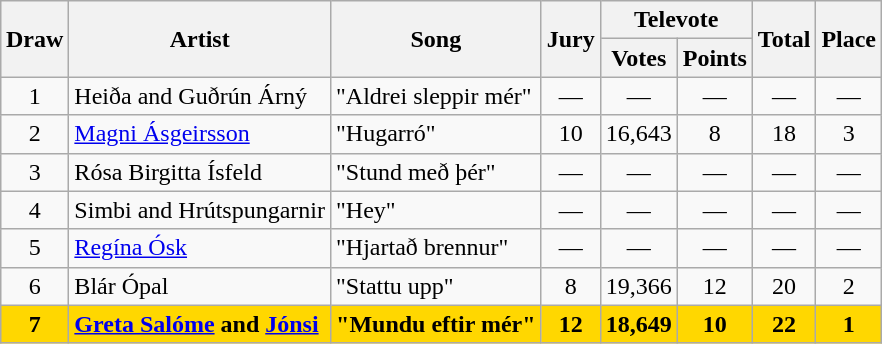<table class="sortable wikitable" style="margin: 1em auto 1em auto; text-align:center">
<tr>
<th rowspan="2">Draw</th>
<th rowspan="2">Artist</th>
<th rowspan="2">Song</th>
<th rowspan="2">Jury</th>
<th colspan="2">Televote</th>
<th rowspan="2">Total</th>
<th rowspan="2">Place</th>
</tr>
<tr>
<th>Votes</th>
<th>Points</th>
</tr>
<tr>
<td>1</td>
<td align="left">Heiða and Guðrún Árný</td>
<td align="left">"Aldrei sleppir mér"</td>
<td>—</td>
<td>—</td>
<td>—</td>
<td>—</td>
<td>—</td>
</tr>
<tr>
<td>2</td>
<td align="left"><a href='#'>Magni Ásgeirsson</a></td>
<td align="left">"Hugarró"</td>
<td>10</td>
<td>16,643</td>
<td>8</td>
<td>18</td>
<td>3</td>
</tr>
<tr>
<td>3</td>
<td align="left">Rósa Birgitta Ísfeld</td>
<td align="left">"Stund með þér"</td>
<td>—</td>
<td>—</td>
<td>—</td>
<td>—</td>
<td>—</td>
</tr>
<tr>
<td>4</td>
<td align="left">Simbi and Hrútspungarnir</td>
<td align="left">"Hey"</td>
<td>—</td>
<td>—</td>
<td>—</td>
<td>—</td>
<td>—</td>
</tr>
<tr>
<td>5</td>
<td align="left"><a href='#'>Regína Ósk</a></td>
<td align="left">"Hjartað brennur"</td>
<td>—</td>
<td>—</td>
<td>—</td>
<td>—</td>
<td>—</td>
</tr>
<tr>
<td>6</td>
<td align="left">Blár Ópal</td>
<td align="left">"Stattu upp"</td>
<td>8</td>
<td>19,366</td>
<td>12</td>
<td>20</td>
<td>2</td>
</tr>
<tr style="font-weight:bold; background:gold">
<td>7</td>
<td align="left"><a href='#'>Greta Salóme</a> and <a href='#'>Jónsi</a></td>
<td align="left">"Mundu eftir mér"</td>
<td>12</td>
<td>18,649</td>
<td>10</td>
<td>22</td>
<td>1</td>
</tr>
</table>
